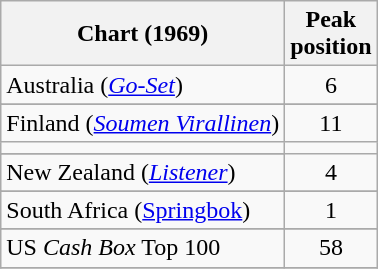<table class="wikitable sortable">
<tr>
<th>Chart (1969)</th>
<th>Peak<br>position</th>
</tr>
<tr>
<td>Australia (<em><a href='#'>Go-Set</a></em>)</td>
<td style="text-align:center;">6</td>
</tr>
<tr>
</tr>
<tr>
</tr>
<tr>
</tr>
<tr>
</tr>
<tr>
<td>Finland (<a href='#'><em>Soumen Virallinen</em></a>)</td>
<td style="text-align:center;">11</td>
</tr>
<tr>
<td></td>
</tr>
<tr>
</tr>
<tr>
<td>New Zealand (<em><a href='#'>Listener</a></em>)</td>
<td style="text-align:center;">4</td>
</tr>
<tr>
</tr>
<tr>
<td>South Africa (<a href='#'>Springbok</a>)</td>
<td align="center">1</td>
</tr>
<tr>
</tr>
<tr>
</tr>
<tr>
</tr>
<tr>
<td>US <em>Cash Box</em> Top 100</td>
<td align="center">58</td>
</tr>
<tr>
</tr>
</table>
